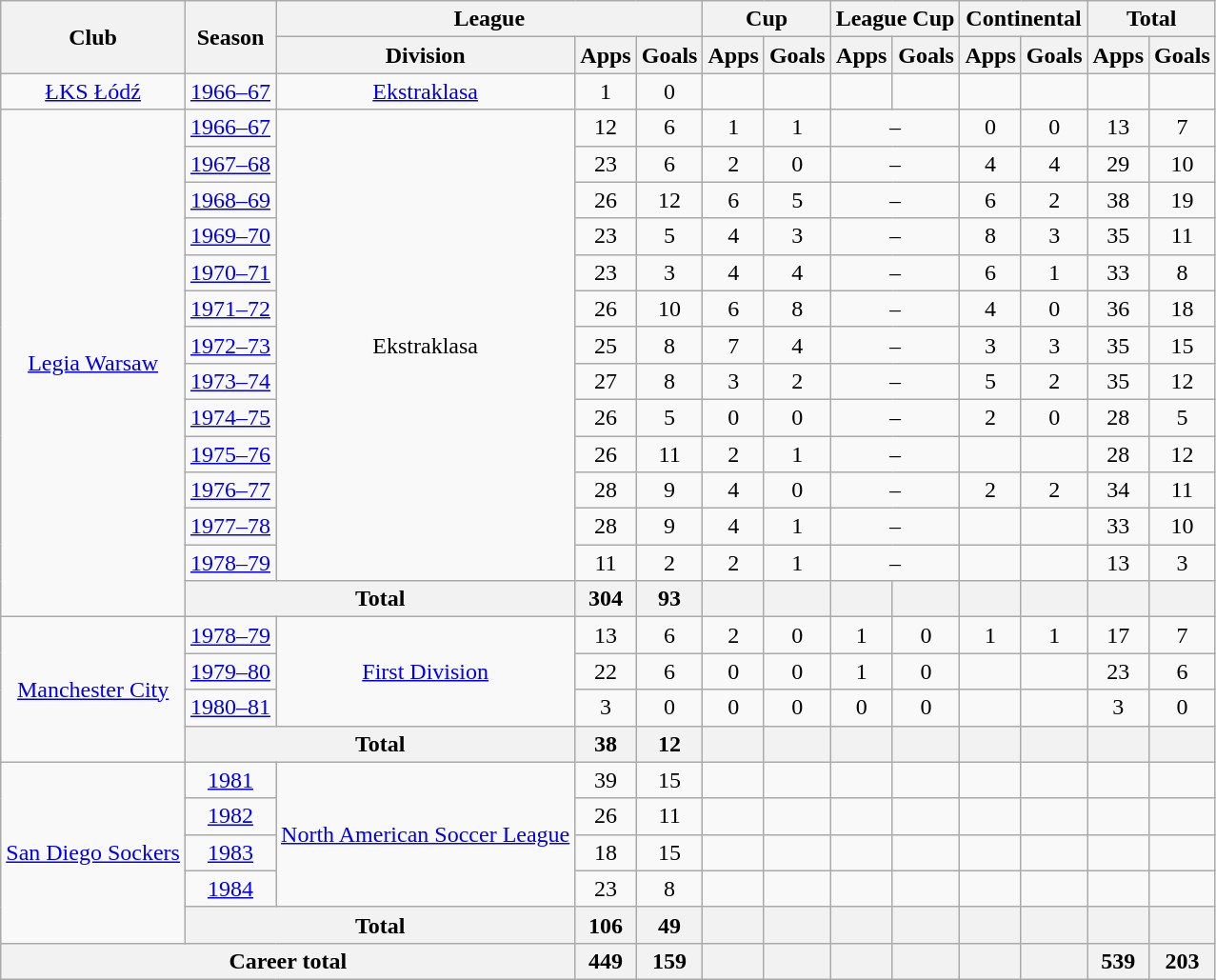<table class="wikitable" style="text-align:center">
<tr>
<th rowspan="2">Club</th>
<th rowspan="2">Season</th>
<th colspan="3">League</th>
<th colspan="2">Cup</th>
<th colspan="2">League Cup</th>
<th colspan="2">Continental</th>
<th colspan="2">Total</th>
</tr>
<tr>
<th>Division</th>
<th>Apps</th>
<th>Goals</th>
<th>Apps</th>
<th>Goals</th>
<th>Apps</th>
<th>Goals</th>
<th>Apps</th>
<th>Goals</th>
<th>Apps</th>
<th>Goals</th>
</tr>
<tr>
<td><a href='#'>ŁKS Łódź</a></td>
<td><a href='#'>1966–67</a></td>
<td><a href='#'>Ekstraklasa</a></td>
<td>1</td>
<td>0</td>
<td></td>
<td></td>
<td></td>
<td></td>
<td></td>
<td></td>
<td></td>
<td></td>
</tr>
<tr>
<td rowspan="14"><a href='#'>Legia Warsaw</a></td>
<td><a href='#'>1966–67</a></td>
<td rowspan="13">Ekstraklasa</td>
<td>12</td>
<td>6</td>
<td>1</td>
<td>1</td>
<td colspan="2">–</td>
<td>0</td>
<td>0</td>
<td>13</td>
<td>7</td>
</tr>
<tr>
<td><a href='#'>1967–68</a></td>
<td>23</td>
<td>6</td>
<td>2</td>
<td>0</td>
<td colspan="2">–</td>
<td>4</td>
<td>4</td>
<td>29</td>
<td>10</td>
</tr>
<tr>
<td><a href='#'>1968–69</a></td>
<td>26</td>
<td>12</td>
<td>6</td>
<td>5</td>
<td colspan="2">–</td>
<td>6</td>
<td>2</td>
<td>38</td>
<td>19</td>
</tr>
<tr>
<td><a href='#'>1969–70</a></td>
<td>23</td>
<td>5</td>
<td>4</td>
<td>3</td>
<td colspan="2">–</td>
<td>8</td>
<td>3</td>
<td>35</td>
<td>11</td>
</tr>
<tr>
<td><a href='#'>1970–71</a></td>
<td>23</td>
<td>3</td>
<td>4</td>
<td>4</td>
<td colspan="2">–</td>
<td>6</td>
<td>1</td>
<td>33</td>
<td>8</td>
</tr>
<tr>
<td><a href='#'>1971–72</a></td>
<td>26</td>
<td>10</td>
<td>6</td>
<td>8</td>
<td colspan="2">–</td>
<td>4</td>
<td>0</td>
<td>36</td>
<td>18</td>
</tr>
<tr>
<td><a href='#'>1972–73</a></td>
<td>25</td>
<td>8</td>
<td>7</td>
<td>4</td>
<td colspan="2">–</td>
<td>3</td>
<td>3</td>
<td>35</td>
<td>15</td>
</tr>
<tr>
<td><a href='#'>1973–74</a></td>
<td>27</td>
<td>8</td>
<td>3</td>
<td>2</td>
<td colspan="2">–</td>
<td>5</td>
<td>2</td>
<td>35</td>
<td>12</td>
</tr>
<tr>
<td><a href='#'>1974–75</a></td>
<td>26</td>
<td>5</td>
<td>0</td>
<td>0</td>
<td colspan="2">–</td>
<td>2</td>
<td>0</td>
<td>28</td>
<td>5</td>
</tr>
<tr>
<td><a href='#'>1975–76</a></td>
<td>26</td>
<td>11</td>
<td>2</td>
<td>1</td>
<td colspan="2">–</td>
<td></td>
<td></td>
<td>28</td>
<td>12</td>
</tr>
<tr>
<td><a href='#'>1976–77</a></td>
<td>28</td>
<td>9</td>
<td>4</td>
<td>0</td>
<td colspan="2">–</td>
<td>2</td>
<td>2</td>
<td>34</td>
<td>11</td>
</tr>
<tr>
<td><a href='#'>1977–78</a></td>
<td>28</td>
<td>9</td>
<td>4</td>
<td>1</td>
<td colspan="2">–</td>
<td></td>
<td></td>
<td>33</td>
<td>10</td>
</tr>
<tr>
<td><a href='#'>1978–79</a></td>
<td>11</td>
<td>2</td>
<td>2</td>
<td>1</td>
<td colspan="2">–</td>
<td></td>
<td></td>
<td>13</td>
<td>3</td>
</tr>
<tr>
<th colspan="2">Total</th>
<th>304</th>
<th>93</th>
<th></th>
<th></th>
<th></th>
<th></th>
<th></th>
<th></th>
<th></th>
<th></th>
</tr>
<tr>
<td rowspan="4"><a href='#'>Manchester City</a></td>
<td><a href='#'>1978–79</a></td>
<td rowspan="3"><a href='#'>First Division</a></td>
<td>13</td>
<td>6</td>
<td>2</td>
<td>0</td>
<td>1</td>
<td>0</td>
<td>1</td>
<td>1</td>
<td>17</td>
<td>7</td>
</tr>
<tr>
<td><a href='#'>1979–80</a></td>
<td>22</td>
<td>6</td>
<td>0</td>
<td>0</td>
<td>1</td>
<td>0</td>
<td></td>
<td></td>
<td>23</td>
<td>6</td>
</tr>
<tr>
<td><a href='#'>1980–81</a></td>
<td>3</td>
<td>0</td>
<td>0</td>
<td>0</td>
<td>0</td>
<td>0</td>
<td></td>
<td></td>
<td>3</td>
<td>0</td>
</tr>
<tr>
<th colspan="2">Total</th>
<th>38</th>
<th>12</th>
<th></th>
<th></th>
<th></th>
<th></th>
<th></th>
<th></th>
<th></th>
<th></th>
</tr>
<tr>
<td rowspan="5"><a href='#'>San Diego Sockers</a></td>
<td><a href='#'>1981</a></td>
<td rowspan="4"><a href='#'>North American Soccer League</a></td>
<td>39</td>
<td>15</td>
<td></td>
<td></td>
<td></td>
<td></td>
<td></td>
<td></td>
<td></td>
<td></td>
</tr>
<tr>
<td><a href='#'>1982</a></td>
<td>26</td>
<td>11</td>
<td></td>
<td></td>
<td></td>
<td></td>
<td></td>
<td></td>
<td></td>
<td></td>
</tr>
<tr>
<td><a href='#'>1983</a></td>
<td>18</td>
<td>15</td>
<td></td>
<td></td>
<td></td>
<td></td>
<td></td>
<td></td>
<td></td>
<td></td>
</tr>
<tr>
<td><a href='#'>1984</a></td>
<td>23</td>
<td>8</td>
<td></td>
<td></td>
<td></td>
<td></td>
<td></td>
<td></td>
<td></td>
<td></td>
</tr>
<tr>
<th colspan="2">Total</th>
<th>106</th>
<th>49</th>
<th></th>
<th></th>
<th></th>
<th></th>
<th></th>
<th></th>
<th></th>
<th></th>
</tr>
<tr>
<th colspan="3">Career total</th>
<th>449</th>
<th>159</th>
<th></th>
<th></th>
<th></th>
<th></th>
<th></th>
<th></th>
<th>539</th>
<th>203</th>
</tr>
</table>
